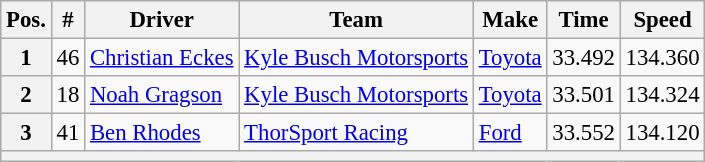<table class="wikitable" style="font-size:95%">
<tr>
<th>Pos.</th>
<th>#</th>
<th>Driver</th>
<th>Team</th>
<th>Make</th>
<th>Time</th>
<th>Speed</th>
</tr>
<tr>
<th>1</th>
<td>46</td>
<td><a href='#'>Christian Eckes</a></td>
<td><a href='#'>Kyle Busch Motorsports</a></td>
<td><a href='#'>Toyota</a></td>
<td>33.492</td>
<td>134.360</td>
</tr>
<tr>
<th>2</th>
<td>18</td>
<td><a href='#'>Noah Gragson</a></td>
<td><a href='#'>Kyle Busch Motorsports</a></td>
<td><a href='#'>Toyota</a></td>
<td>33.501</td>
<td>134.324</td>
</tr>
<tr>
<th>3</th>
<td>41</td>
<td><a href='#'>Ben Rhodes</a></td>
<td><a href='#'>ThorSport Racing</a></td>
<td><a href='#'>Ford</a></td>
<td>33.552</td>
<td>134.120</td>
</tr>
<tr>
<th colspan="7"></th>
</tr>
</table>
